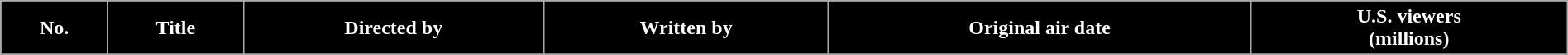<table class="wikitable plainrowheaders" width="100% style="background-color:#ffffff;">
<tr>
<th style="background-color: #000; color:#ffffff;">No.</th>
<th style="background-color: #000; color:#ffffff;">Title</th>
<th style="background-color: #000; color:#ffffff;">Directed by</th>
<th style="background-color: #000; color:#ffffff;">Written by</th>
<th style="background-color: #000; color:#ffffff;">Original air date</th>
<th style="background-color: #000; color:#ffffff;">U.S. viewers<br>(millions)</th>
</tr>
<tr>
</tr>
</table>
